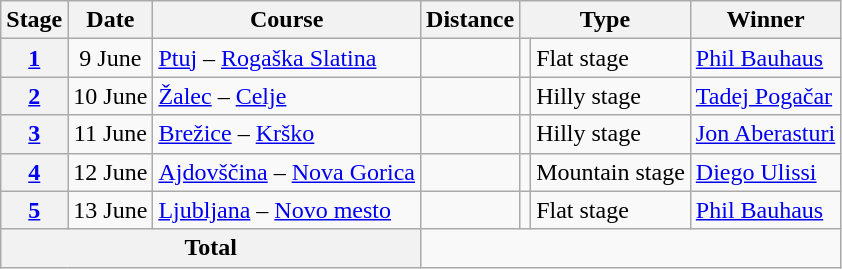<table class="wikitable">
<tr>
<th>Stage</th>
<th>Date</th>
<th>Course</th>
<th>Distance</th>
<th colspan="2">Type</th>
<th>Winner</th>
</tr>
<tr>
<th scope="row" style="text-align:center;"><a href='#'>1</a></th>
<td style="text-align:center;">9 June</td>
<td><a href='#'>Ptuj</a> – <a href='#'>Rogaška Slatina</a></td>
<td style="text-align:center;"></td>
<td></td>
<td>Flat stage</td>
<td> <a href='#'>Phil Bauhaus</a></td>
</tr>
<tr>
<th scope="row" style="text-align:center;"><a href='#'>2</a></th>
<td style="text-align:center;">10 June</td>
<td><a href='#'>Žalec</a> – <a href='#'>Celje</a></td>
<td style="text-align:center;"></td>
<td></td>
<td>Hilly stage</td>
<td> <a href='#'>Tadej Pogačar</a></td>
</tr>
<tr>
<th scope="row" style="text-align:center;"><a href='#'>3</a></th>
<td style="text-align:center;">11 June</td>
<td><a href='#'>Brežice</a> – <a href='#'>Krško</a></td>
<td style="text-align:center;"></td>
<td></td>
<td>Hilly stage</td>
<td> <a href='#'>Jon Aberasturi</a></td>
</tr>
<tr>
<th scope="row" style="text-align:center;"><a href='#'>4</a></th>
<td style="text-align:center;">12 June</td>
<td><a href='#'>Ajdovščina</a> – <a href='#'>Nova Gorica</a></td>
<td style="text-align:center;"></td>
<td></td>
<td>Mountain stage</td>
<td> <a href='#'>Diego Ulissi</a></td>
</tr>
<tr>
<th scope="row" style="text-align:center;"><a href='#'>5</a></th>
<td style="text-align:center;">13 June</td>
<td><a href='#'>Ljubljana</a> – <a href='#'>Novo mesto</a></td>
<td style="text-align:center;"></td>
<td></td>
<td>Flat stage</td>
<td> <a href='#'>Phil Bauhaus</a></td>
</tr>
<tr>
<th colspan="3">Total</th>
<td colspan="4" style="text-align:center;"></td>
</tr>
</table>
